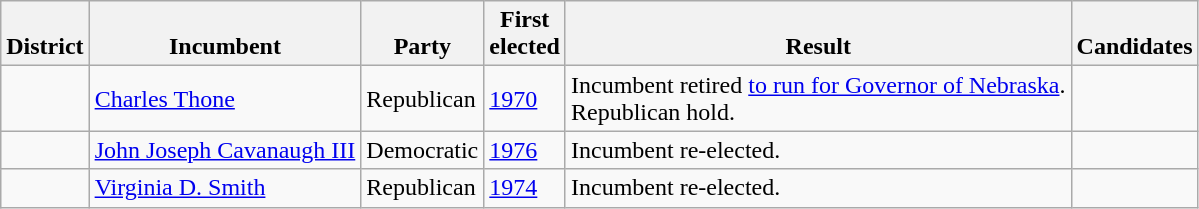<table class=wikitable>
<tr valign=bottom>
<th>District</th>
<th>Incumbent</th>
<th>Party</th>
<th>First<br>elected</th>
<th>Result</th>
<th>Candidates</th>
</tr>
<tr>
<td></td>
<td><a href='#'>Charles Thone</a></td>
<td>Republican</td>
<td><a href='#'>1970</a></td>
<td>Incumbent retired <a href='#'>to run for Governor of Nebraska</a>.<br>Republican hold.</td>
<td nowrap></td>
</tr>
<tr>
<td></td>
<td><a href='#'>John Joseph Cavanaugh III</a></td>
<td>Democratic</td>
<td><a href='#'>1976</a></td>
<td>Incumbent re-elected.</td>
<td nowrap></td>
</tr>
<tr>
<td></td>
<td><a href='#'>Virginia D. Smith</a></td>
<td>Republican</td>
<td><a href='#'>1974</a></td>
<td>Incumbent re-elected.</td>
<td nowrap></td>
</tr>
</table>
